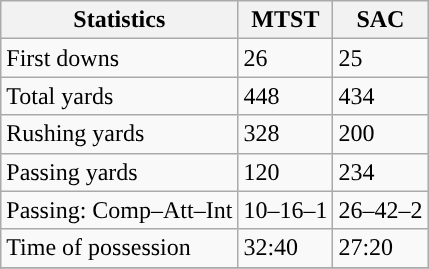<table class="wikitable" style="float: left;">
<tr>
<th>Statistics</th>
<th>MTST</th>
<th>SAC</th>
</tr>
<tr>
<td>First downs</td>
<td>26</td>
<td>25</td>
</tr>
<tr>
<td>Total yards</td>
<td>448</td>
<td>434</td>
</tr>
<tr>
<td>Rushing yards</td>
<td>328</td>
<td>200</td>
</tr>
<tr>
<td>Passing yards</td>
<td>120</td>
<td>234</td>
</tr>
<tr>
<td>Passing: Comp–Att–Int</td>
<td>10–16–1</td>
<td>26–42–2</td>
</tr>
<tr>
<td>Time of possession</td>
<td>32:40</td>
<td>27:20</td>
</tr>
<tr>
</tr>
</table>
